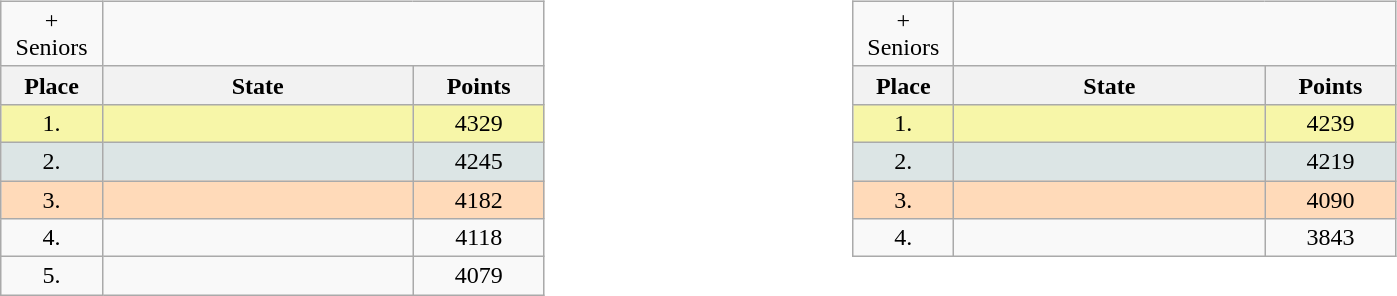<table width = "90%" align = center style = "font-size: 100%">
<tr>
<td valign = top width = "50%"><br><table class = "wikitable" style = "text-align: center">
<tr>
<td>+ Seniors</td>
</tr>
<tr>
<th width = 60>Place</th>
<th width = 200>State</th>
<th width = 80>Points</th>
</tr>
<tr bgcolor = F7F6A8>
<td>1.</td>
<td align = "left"></td>
<td>4329</td>
</tr>
<tr bgcolor = DCE5E5>
<td>2.</td>
<td align = "left"></td>
<td>4245</td>
</tr>
<tr bgcolor = FFDAB9>
<td>3.</td>
<td align = "left"></td>
<td>4182</td>
</tr>
<tr>
<td>4.</td>
<td align = "left"></td>
<td>4118</td>
</tr>
<tr>
<td>5.</td>
<td align = "left"></td>
<td>4079</td>
</tr>
</table>
</td>
<td valign = top width = "50%"><br><table class = "wikitable" style = "text-align: center">
<tr>
<td>+ Seniors</td>
</tr>
<tr>
<th width = 60>Place</th>
<th width = 200>State</th>
<th width = 80>Points</th>
</tr>
<tr bgcolor = F7F6A8>
<td>1.</td>
<td align = "left"></td>
<td>4239</td>
</tr>
<tr bgcolor = DCE5E5>
<td>2.</td>
<td align = "left"></td>
<td>4219</td>
</tr>
<tr bgcolor = FFDAB9>
<td>3.</td>
<td align = "left"></td>
<td>4090</td>
</tr>
<tr>
<td>4.</td>
<td align = "left"></td>
<td>3843</td>
</tr>
</table>
</td>
</tr>
</table>
